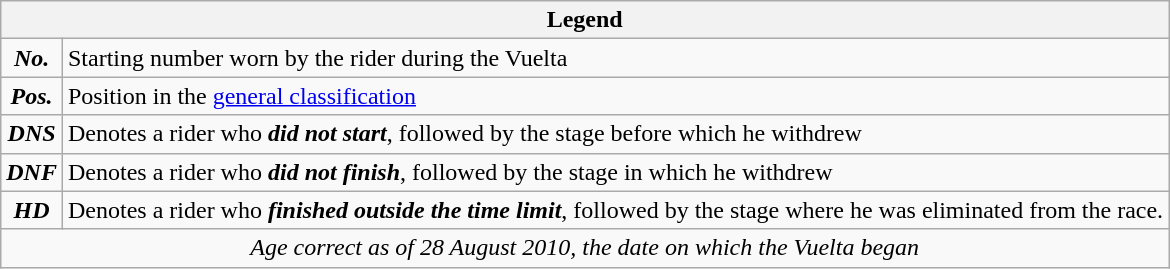<table class="wikitable">
<tr>
<th colspan=2>Legend</th>
</tr>
<tr>
<td align=center><strong><em>No.</em></strong></td>
<td>Starting number worn by the rider during the Vuelta</td>
</tr>
<tr>
<td align=center><strong><em>Pos.</em></strong></td>
<td>Position in the <a href='#'>general classification</a></td>
</tr>
<tr>
<td align=center><strong><em>DNS</em></strong></td>
<td>Denotes a rider who <strong><em>did not start</em></strong>, followed by the stage before which he withdrew</td>
</tr>
<tr>
<td align=center><strong><em>DNF</em></strong></td>
<td>Denotes a rider who <strong><em>did not finish</em></strong>, followed by the stage in which he withdrew</td>
</tr>
<tr>
<td align=center><strong><em>HD</em></strong></td>
<td>Denotes a rider who <strong><em>finished outside the time limit</em></strong>, followed by the stage where he was eliminated from the race.</td>
</tr>
<tr>
<td align=center colspan=2><em>Age correct as of 28 August 2010, the date on which the Vuelta began</em></td>
</tr>
</table>
